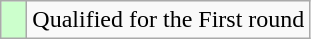<table class=wikitable>
<tr>
<td width=10px style="background-color:#ccffcc;"></td>
<td>Qualified for the First round</td>
</tr>
</table>
